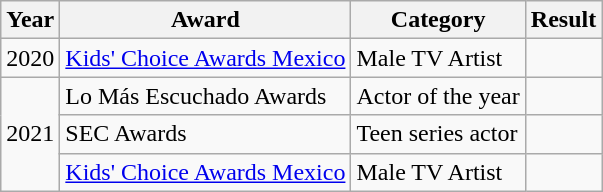<table class="wikitable">
<tr>
<th>Year</th>
<th>Award</th>
<th>Category</th>
<th>Result</th>
</tr>
<tr>
<td>2020</td>
<td><a href='#'>Kids' Choice Awards Mexico</a></td>
<td>Male TV Artist</td>
<td></td>
</tr>
<tr>
<td rowspan="3">2021</td>
<td>Lo Más Escuchado Awards</td>
<td>Actor of the year</td>
<td></td>
</tr>
<tr>
<td>SEC Awards</td>
<td>Teen series actor</td>
<td></td>
</tr>
<tr>
<td><a href='#'>Kids' Choice Awards Mexico</a></td>
<td>Male TV Artist</td>
<td></td>
</tr>
</table>
